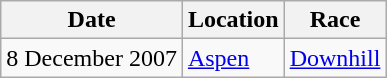<table class="wikitable">
<tr>
<th>Date</th>
<th>Location</th>
<th>Race</th>
</tr>
<tr>
<td>8 December 2007</td>
<td> <a href='#'>Aspen</a></td>
<td><a href='#'>Downhill</a></td>
</tr>
</table>
